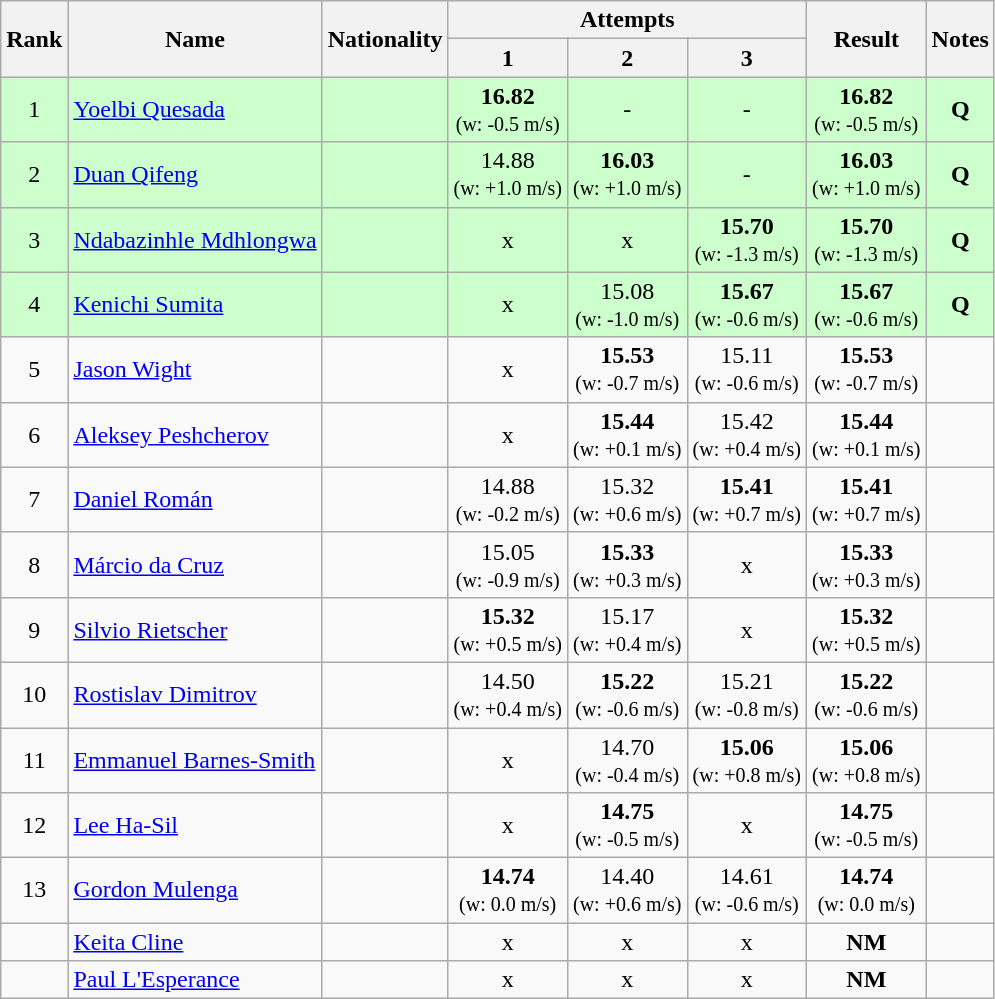<table class="wikitable sortable" style="text-align:center">
<tr>
<th rowspan=2>Rank</th>
<th rowspan=2>Name</th>
<th rowspan=2>Nationality</th>
<th colspan=3>Attempts</th>
<th rowspan=2>Result</th>
<th rowspan=2>Notes</th>
</tr>
<tr>
<th>1</th>
<th>2</th>
<th>3</th>
</tr>
<tr bgcolor=ccffcc>
<td>1</td>
<td align=left><a href='#'>Yoelbi Quesada</a></td>
<td align=left></td>
<td><strong>16.82</strong><br><small>(w: -0.5 m/s)</small></td>
<td>-</td>
<td>-</td>
<td><strong>16.82</strong> <br><small>(w: -0.5 m/s)</small></td>
<td><strong>Q</strong></td>
</tr>
<tr bgcolor=ccffcc>
<td>2</td>
<td align=left><a href='#'>Duan Qifeng</a></td>
<td align=left></td>
<td>14.88<br><small>(w: +1.0 m/s)</small></td>
<td><strong>16.03</strong><br><small>(w: +1.0 m/s)</small></td>
<td>-</td>
<td><strong>16.03</strong> <br><small>(w: +1.0 m/s)</small></td>
<td><strong>Q</strong></td>
</tr>
<tr bgcolor=ccffcc>
<td>3</td>
<td align=left><a href='#'>Ndabazinhle Mdhlongwa</a></td>
<td align=left></td>
<td>x</td>
<td>x</td>
<td><strong>15.70</strong><br><small>(w: -1.3 m/s)</small></td>
<td><strong>15.70</strong> <br><small>(w: -1.3 m/s)</small></td>
<td><strong>Q</strong></td>
</tr>
<tr bgcolor=ccffcc>
<td>4</td>
<td align=left><a href='#'>Kenichi Sumita</a></td>
<td align=left></td>
<td>x</td>
<td>15.08<br><small>(w: -1.0 m/s)</small></td>
<td><strong>15.67</strong><br><small>(w: -0.6 m/s)</small></td>
<td><strong>15.67</strong> <br><small>(w: -0.6 m/s)</small></td>
<td><strong>Q</strong></td>
</tr>
<tr>
<td>5</td>
<td align=left><a href='#'>Jason Wight</a></td>
<td align=left></td>
<td>x</td>
<td><strong>15.53</strong><br><small>(w: -0.7 m/s)</small></td>
<td>15.11<br><small>(w: -0.6 m/s)</small></td>
<td><strong>15.53</strong> <br><small>(w: -0.7 m/s)</small></td>
<td></td>
</tr>
<tr>
<td>6</td>
<td align=left><a href='#'>Aleksey Peshcherov</a></td>
<td align=left></td>
<td>x</td>
<td><strong>15.44</strong><br><small>(w: +0.1 m/s)</small></td>
<td>15.42<br><small>(w: +0.4 m/s)</small></td>
<td><strong>15.44</strong> <br><small>(w: +0.1 m/s)</small></td>
<td></td>
</tr>
<tr>
<td>7</td>
<td align=left><a href='#'>Daniel Román</a></td>
<td align=left></td>
<td>14.88<br><small>(w: -0.2 m/s)</small></td>
<td>15.32<br><small>(w: +0.6 m/s)</small></td>
<td><strong>15.41</strong><br><small>(w: +0.7 m/s)</small></td>
<td><strong>15.41</strong> <br><small>(w: +0.7 m/s)</small></td>
<td></td>
</tr>
<tr>
<td>8</td>
<td align=left><a href='#'>Márcio da Cruz</a></td>
<td align=left></td>
<td>15.05<br><small>(w: -0.9 m/s)</small></td>
<td><strong>15.33</strong><br><small>(w: +0.3 m/s)</small></td>
<td>x</td>
<td><strong>15.33</strong> <br><small>(w: +0.3 m/s)</small></td>
<td></td>
</tr>
<tr>
<td>9</td>
<td align=left><a href='#'>Silvio Rietscher</a></td>
<td align=left></td>
<td><strong>15.32</strong><br><small>(w: +0.5 m/s)</small></td>
<td>15.17<br><small>(w: +0.4 m/s)</small></td>
<td>x</td>
<td><strong>15.32</strong> <br><small>(w: +0.5 m/s)</small></td>
<td></td>
</tr>
<tr>
<td>10</td>
<td align=left><a href='#'>Rostislav Dimitrov</a></td>
<td align=left></td>
<td>14.50<br><small>(w: +0.4 m/s)</small></td>
<td><strong>15.22</strong><br><small>(w: -0.6 m/s)</small></td>
<td>15.21<br><small>(w: -0.8 m/s)</small></td>
<td><strong>15.22</strong> <br><small>(w: -0.6 m/s)</small></td>
<td></td>
</tr>
<tr>
<td>11</td>
<td align=left><a href='#'>Emmanuel Barnes-Smith</a></td>
<td align=left></td>
<td>x</td>
<td>14.70<br><small>(w: -0.4 m/s)</small></td>
<td><strong>15.06</strong><br><small>(w: +0.8 m/s)</small></td>
<td><strong>15.06</strong> <br><small>(w: +0.8 m/s)</small></td>
<td></td>
</tr>
<tr>
<td>12</td>
<td align=left><a href='#'>Lee Ha-Sil</a></td>
<td align=left></td>
<td>x</td>
<td><strong>14.75</strong><br><small>(w: -0.5 m/s)</small></td>
<td>x</td>
<td><strong>14.75</strong> <br><small>(w: -0.5 m/s)</small></td>
<td></td>
</tr>
<tr>
<td>13</td>
<td align=left><a href='#'>Gordon Mulenga</a></td>
<td align=left></td>
<td><strong>14.74</strong><br><small>(w: 0.0 m/s)</small></td>
<td>14.40<br><small>(w: +0.6 m/s)</small></td>
<td>14.61<br><small>(w: -0.6 m/s)</small></td>
<td><strong>14.74</strong> <br><small>(w: 0.0 m/s)</small></td>
<td></td>
</tr>
<tr>
<td></td>
<td align=left><a href='#'>Keita Cline</a></td>
<td align=left></td>
<td>x</td>
<td>x</td>
<td>x</td>
<td><strong>NM</strong></td>
<td></td>
</tr>
<tr>
<td></td>
<td align=left><a href='#'>Paul L'Esperance</a></td>
<td align=left></td>
<td>x</td>
<td>x</td>
<td>x</td>
<td><strong>NM</strong></td>
<td></td>
</tr>
</table>
